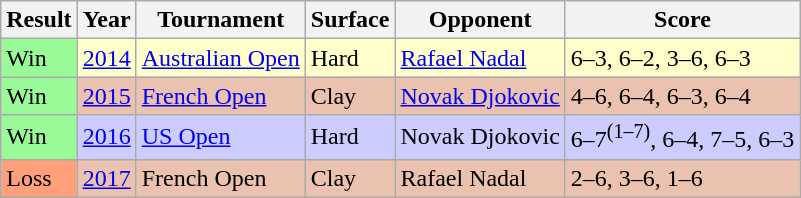<table class="sortable wikitable">
<tr>
<th>Result</th>
<th>Year</th>
<th>Tournament</th>
<th>Surface</th>
<th>Opponent</th>
<th class="unsortable">Score</th>
</tr>
<tr style=background:#ffffcc>
<td style=background:#98fb98>Win</td>
<td><a href='#'>2014</a></td>
<td><a href='#'>Australian Open</a></td>
<td>Hard</td>
<td> <a href='#'>Rafael Nadal</a></td>
<td>6–3, 6–2, 3–6, 6–3</td>
</tr>
<tr style=background:#ebc2af>
<td style=background:#98fb98>Win</td>
<td><a href='#'>2015</a></td>
<td><a href='#'>French Open</a></td>
<td>Clay</td>
<td> <a href='#'>Novak Djokovic</a></td>
<td>4–6, 6–4, 6–3, 6–4</td>
</tr>
<tr style=background:#ccccff>
<td style=background:#98fb98>Win</td>
<td><a href='#'>2016</a></td>
<td><a href='#'>US Open</a></td>
<td>Hard</td>
<td> Novak Djokovic</td>
<td>6–7<sup>(1–7)</sup>, 6–4, 7–5, 6–3</td>
</tr>
<tr style=background:#ebc2af>
<td style=background:#ffa07a>Loss</td>
<td><a href='#'>2017</a></td>
<td>French Open</td>
<td>Clay</td>
<td> Rafael Nadal</td>
<td>2–6, 3–6, 1–6</td>
</tr>
</table>
